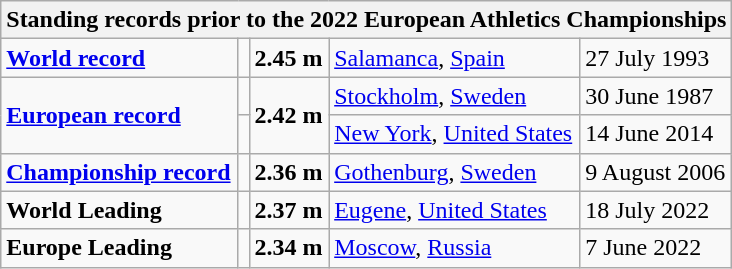<table class="wikitable">
<tr>
<th colspan="5">Standing records prior to the 2022 European Athletics Championships</th>
</tr>
<tr>
<td><strong><a href='#'>World record</a></strong></td>
<td></td>
<td><strong>2.45 m</strong></td>
<td><a href='#'>Salamanca</a>, <a href='#'>Spain</a></td>
<td>27 July 1993</td>
</tr>
<tr>
<td rowspan=2><strong><a href='#'>European record</a></strong></td>
<td></td>
<td rowspan=2><strong>2.42 m</strong></td>
<td><a href='#'>Stockholm</a>, <a href='#'>Sweden</a></td>
<td>30 June 1987</td>
</tr>
<tr>
<td></td>
<td><a href='#'>New York</a>, <a href='#'>United States</a></td>
<td>14 June 2014</td>
</tr>
<tr>
<td><strong><a href='#'>Championship record</a></strong></td>
<td></td>
<td><strong>2.36 m</strong></td>
<td><a href='#'>Gothenburg</a>, <a href='#'>Sweden</a></td>
<td>9 August 2006</td>
</tr>
<tr>
<td><strong>World Leading</strong></td>
<td></td>
<td><strong>2.37  m</strong></td>
<td><a href='#'>Eugene</a>, <a href='#'>United States</a></td>
<td>18 July 2022</td>
</tr>
<tr>
<td><strong>Europe Leading</strong></td>
<td></td>
<td><strong>2.34  m</strong></td>
<td><a href='#'>Moscow</a>, <a href='#'>Russia</a></td>
<td>7 June 2022</td>
</tr>
</table>
